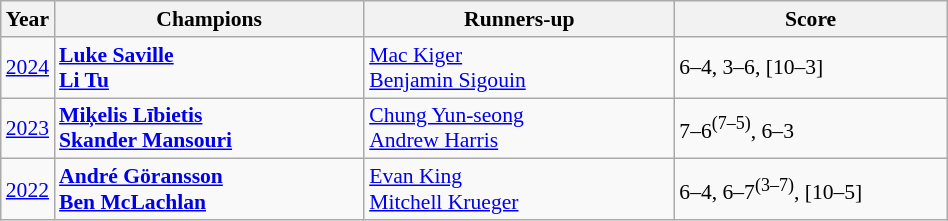<table class="wikitable" style="font-size:90%">
<tr>
<th>Year</th>
<th style="width:200px;">Champions</th>
<th style="width:200px;">Runners-up</th>
<th style="width:175px;">Score</th>
</tr>
<tr>
<td><a href='#'>2024</a></td>
<td> <strong><a href='#'>Luke Saville</a></strong><br> <strong><a href='#'>Li Tu</a></strong></td>
<td> <a href='#'>Mac Kiger</a><br> <a href='#'>Benjamin Sigouin</a></td>
<td>6–4, 3–6, [10–3]</td>
</tr>
<tr>
<td><a href='#'>2023</a></td>
<td> <strong><a href='#'>Miķelis Lībietis</a></strong><br> <strong><a href='#'>Skander Mansouri</a></strong></td>
<td> <a href='#'>Chung Yun-seong</a><br> <a href='#'>Andrew Harris</a></td>
<td>7–6<sup>(7–5)</sup>, 6–3</td>
</tr>
<tr>
<td><a href='#'>2022</a></td>
<td> <strong><a href='#'>André Göransson</a></strong><br> <strong><a href='#'>Ben McLachlan</a></strong></td>
<td> <a href='#'>Evan King</a><br> <a href='#'>Mitchell Krueger</a></td>
<td>6–4, 6–7<sup>(3–7)</sup>, [10–5]</td>
</tr>
</table>
